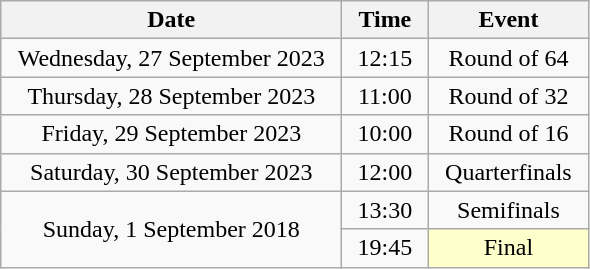<table class = "wikitable" style="text-align:center;">
<tr>
<th width=220>Date</th>
<th width=50>Time</th>
<th width=100>Event</th>
</tr>
<tr>
<td>Wednesday, 27 September 2023</td>
<td>12:15</td>
<td>Round of 64</td>
</tr>
<tr>
<td>Thursday, 28 September 2023</td>
<td>11:00</td>
<td>Round of 32</td>
</tr>
<tr>
<td>Friday, 29 September 2023</td>
<td>10:00</td>
<td>Round of 16</td>
</tr>
<tr>
<td>Saturday, 30 September 2023</td>
<td>12:00</td>
<td>Quarterfinals</td>
</tr>
<tr>
<td rowspan=2>Sunday, 1 September 2018</td>
<td>13:30</td>
<td>Semifinals</td>
</tr>
<tr>
<td>19:45</td>
<td bgcolor=ffffcc>Final</td>
</tr>
</table>
